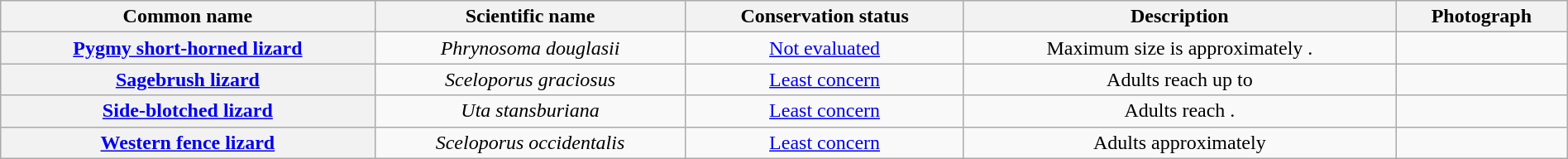<table class="wikitable sortable" style="width:100%; text-align:center; font-size:100%">
<tr>
<th scope="col">Common name</th>
<th scope="col">Scientific name</th>
<th scope="col">Conservation status</th>
<th scope="col" class="unsortable">Description</th>
<th scope="col" class="unsortable">Photograph</th>
</tr>
<tr>
<th scope="row"><a href='#'>Pygmy short-horned lizard</a></th>
<td><em>Phrynosoma douglasii</em></td>
<td><a href='#'>Not evaluated</a></td>
<td>Maximum size is approximately .</td>
<td></td>
</tr>
<tr>
<th scope="row"><a href='#'>Sagebrush lizard</a></th>
<td><em>Sceloporus graciosus</em></td>
<td><a href='#'>Least concern</a></td>
<td>Adults reach up to </td>
<td></td>
</tr>
<tr>
<th scope="row"><a href='#'>Side-blotched lizard</a></th>
<td><em>Uta stansburiana</em></td>
<td><a href='#'>Least concern</a></td>
<td>Adults reach .</td>
<td></td>
</tr>
<tr>
<th scope="row"><a href='#'>Western fence lizard</a></th>
<td><em>Sceloporus occidentalis</em></td>
<td><a href='#'>Least concern</a></td>
<td>Adults approximately </td>
<td></td>
</tr>
</table>
